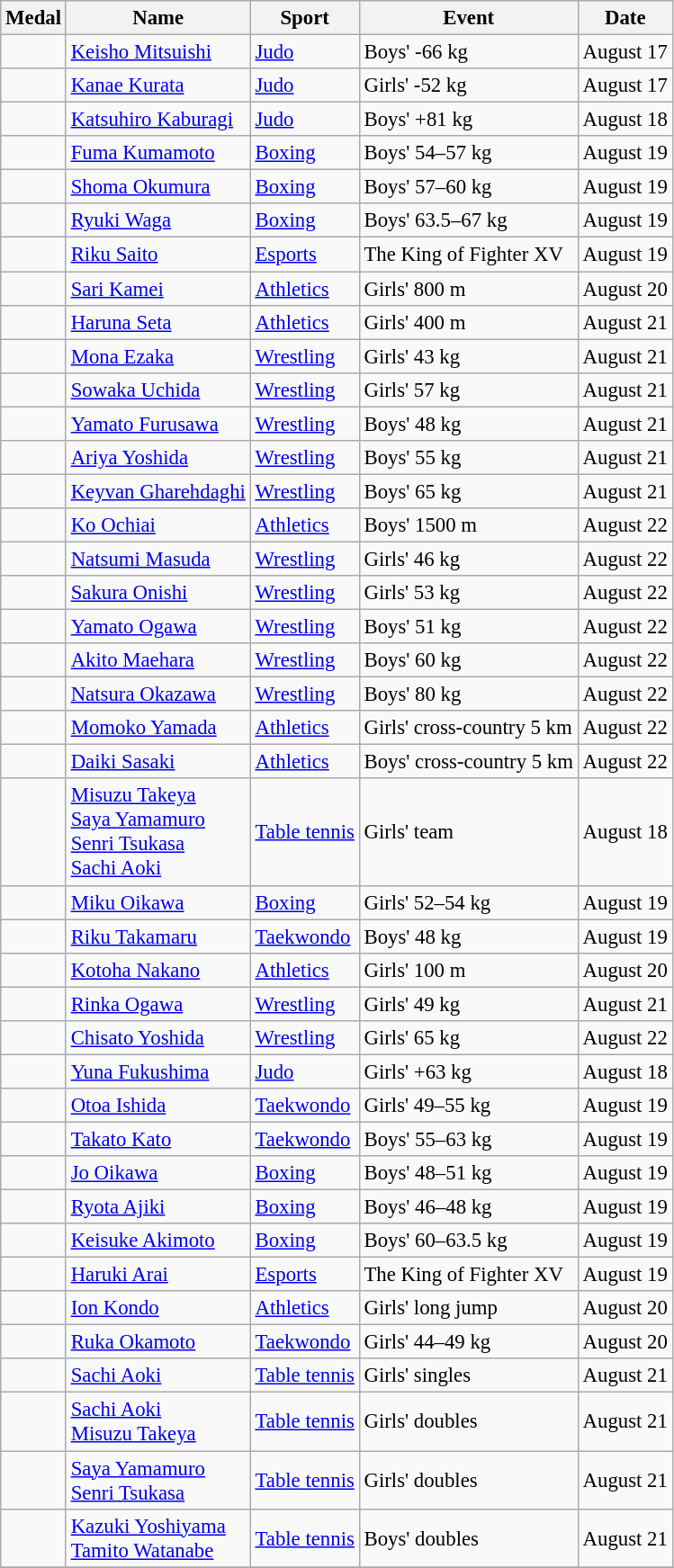<table class="wikitable sortable"  style="font-size:95%">
<tr>
<th>Medal</th>
<th>Name</th>
<th>Sport</th>
<th>Event</th>
<th>Date</th>
</tr>
<tr>
<td></td>
<td align=left><a href='#'>Keisho Mitsuishi</a></td>
<td><a href='#'>Judo</a></td>
<td>Boys' -66 kg</td>
<td>August 17</td>
</tr>
<tr>
<td></td>
<td align=left><a href='#'>Kanae Kurata</a></td>
<td><a href='#'>Judo</a></td>
<td>Girls' -52 kg</td>
<td>August 17</td>
</tr>
<tr>
<td></td>
<td align=left><a href='#'>Katsuhiro Kaburagi</a></td>
<td><a href='#'>Judo</a></td>
<td>Boys' +81 kg</td>
<td>August 18</td>
</tr>
<tr>
<td></td>
<td align=left><a href='#'>Fuma Kumamoto</a></td>
<td><a href='#'>Boxing</a></td>
<td>Boys' 54–57 kg</td>
<td>August 19</td>
</tr>
<tr>
<td></td>
<td align=left><a href='#'>Shoma Okumura</a></td>
<td><a href='#'>Boxing</a></td>
<td>Boys' 57–60 kg</td>
<td>August 19</td>
</tr>
<tr>
<td></td>
<td align=left><a href='#'>Ryuki Waga</a></td>
<td><a href='#'>Boxing</a></td>
<td>Boys' 63.5–67 kg</td>
<td>August 19</td>
</tr>
<tr>
<td></td>
<td align=left><a href='#'>Riku Saito</a></td>
<td><a href='#'>Esports</a></td>
<td>The King of Fighter XV</td>
<td>August 19</td>
</tr>
<tr>
<td></td>
<td align=left><a href='#'>Sari Kamei</a></td>
<td><a href='#'>Athletics</a></td>
<td>Girls' 800 m</td>
<td>August 20</td>
</tr>
<tr>
<td></td>
<td align=left><a href='#'>Haruna Seta</a></td>
<td><a href='#'>Athletics</a></td>
<td>Girls' 400 m</td>
<td>August 21</td>
</tr>
<tr>
<td></td>
<td align=left><a href='#'>Mona Ezaka</a></td>
<td><a href='#'>Wrestling</a></td>
<td>Girls' 43 kg</td>
<td>August 21</td>
</tr>
<tr>
<td></td>
<td align=left><a href='#'>Sowaka Uchida</a></td>
<td><a href='#'>Wrestling</a></td>
<td>Girls' 57 kg</td>
<td>August 21</td>
</tr>
<tr>
<td></td>
<td align=left><a href='#'>Yamato Furusawa</a></td>
<td><a href='#'>Wrestling</a></td>
<td>Boys' 48 kg</td>
<td>August 21</td>
</tr>
<tr>
<td></td>
<td align=left><a href='#'>Ariya Yoshida</a></td>
<td><a href='#'>Wrestling</a></td>
<td>Boys' 55 kg</td>
<td>August 21</td>
</tr>
<tr>
<td></td>
<td align=left><a href='#'>Keyvan Gharehdaghi</a></td>
<td><a href='#'>Wrestling</a></td>
<td>Boys' 65 kg</td>
<td>August 21</td>
</tr>
<tr>
<td></td>
<td align=left><a href='#'>Ko Ochiai</a></td>
<td><a href='#'>Athletics</a></td>
<td>Boys' 1500 m</td>
<td>August 22</td>
</tr>
<tr>
<td></td>
<td align=left><a href='#'>Natsumi Masuda</a></td>
<td><a href='#'>Wrestling</a></td>
<td>Girls' 46 kg</td>
<td>August 22</td>
</tr>
<tr>
<td></td>
<td align=left><a href='#'>Sakura Onishi</a></td>
<td><a href='#'>Wrestling</a></td>
<td>Girls' 53 kg</td>
<td>August 22</td>
</tr>
<tr>
<td></td>
<td align=left><a href='#'>Yamato Ogawa</a></td>
<td><a href='#'>Wrestling</a></td>
<td>Boys' 51 kg</td>
<td>August 22</td>
</tr>
<tr>
<td></td>
<td align=left><a href='#'>Akito Maehara</a></td>
<td><a href='#'>Wrestling</a></td>
<td>Boys' 60 kg</td>
<td>August 22</td>
</tr>
<tr>
<td></td>
<td align=left><a href='#'>Natsura Okazawa</a></td>
<td><a href='#'>Wrestling</a></td>
<td>Boys' 80 kg</td>
<td>August 22</td>
</tr>
<tr>
<td></td>
<td align=left><a href='#'>Momoko Yamada</a></td>
<td><a href='#'>Athletics</a></td>
<td>Girls' cross-country 5 km</td>
<td>August 22</td>
</tr>
<tr>
<td></td>
<td align=left><a href='#'>Daiki Sasaki</a></td>
<td><a href='#'>Athletics</a></td>
<td>Boys' cross-country 5 km</td>
<td>August 22</td>
</tr>
<tr>
<td></td>
<td align=left><a href='#'>Misuzu Takeya</a><br><a href='#'>Saya Yamamuro</a><br><a href='#'>Senri Tsukasa</a><br><a href='#'>Sachi Aoki</a></td>
<td><a href='#'>Table tennis</a></td>
<td>Girls' team</td>
<td>August 18</td>
</tr>
<tr>
<td></td>
<td align=left><a href='#'>Miku Oikawa</a></td>
<td><a href='#'>Boxing</a></td>
<td>Girls' 52–54 kg</td>
<td>August 19</td>
</tr>
<tr>
<td></td>
<td align=left><a href='#'>Riku Takamaru</a></td>
<td><a href='#'>Taekwondo</a></td>
<td>Boys' 48 kg</td>
<td>August 19</td>
</tr>
<tr>
<td></td>
<td align=left><a href='#'>Kotoha Nakano</a></td>
<td><a href='#'>Athletics</a></td>
<td>Girls' 100 m</td>
<td>August 20</td>
</tr>
<tr>
<td></td>
<td align=left><a href='#'>Rinka Ogawa</a></td>
<td><a href='#'>Wrestling</a></td>
<td>Girls' 49 kg</td>
<td>August 21</td>
</tr>
<tr>
<td></td>
<td align=left><a href='#'>Chisato Yoshida</a></td>
<td><a href='#'>Wrestling</a></td>
<td>Girls' 65 kg</td>
<td>August 22</td>
</tr>
<tr>
<td></td>
<td align=left><a href='#'>Yuna Fukushima</a></td>
<td><a href='#'>Judo</a></td>
<td>Girls' +63 kg</td>
<td>August 18</td>
</tr>
<tr>
<td></td>
<td align=left><a href='#'>Otoa Ishida</a></td>
<td><a href='#'>Taekwondo</a></td>
<td>Girls' 49–55 kg</td>
<td>August 19</td>
</tr>
<tr>
<td></td>
<td align=left><a href='#'>Takato Kato</a></td>
<td><a href='#'>Taekwondo</a></td>
<td>Boys' 55–63 kg</td>
<td>August 19</td>
</tr>
<tr>
<td></td>
<td align=left><a href='#'>Jo Oikawa</a></td>
<td><a href='#'>Boxing</a></td>
<td>Boys' 48–51 kg</td>
<td>August 19</td>
</tr>
<tr>
<td></td>
<td align=left><a href='#'>Ryota Ajiki</a></td>
<td><a href='#'>Boxing</a></td>
<td>Boys' 46–48 kg</td>
<td>August 19</td>
</tr>
<tr>
<td></td>
<td align=left><a href='#'>Keisuke Akimoto</a></td>
<td><a href='#'>Boxing</a></td>
<td>Boys' 60–63.5 kg</td>
<td>August 19</td>
</tr>
<tr>
<td></td>
<td align=left><a href='#'>Haruki Arai</a></td>
<td><a href='#'>Esports</a></td>
<td>The King of Fighter XV</td>
<td>August 19</td>
</tr>
<tr>
<td></td>
<td align=left><a href='#'>Ion Kondo</a></td>
<td><a href='#'>Athletics</a></td>
<td>Girls' long jump</td>
<td>August 20</td>
</tr>
<tr>
<td></td>
<td align=left><a href='#'>Ruka Okamoto</a></td>
<td><a href='#'>Taekwondo</a></td>
<td>Girls' 44–49 kg</td>
<td>August 20</td>
</tr>
<tr>
<td></td>
<td align=left><a href='#'>Sachi Aoki</a></td>
<td><a href='#'>Table tennis</a></td>
<td>Girls' singles</td>
<td>August 21</td>
</tr>
<tr>
<td></td>
<td align=left><a href='#'>Sachi Aoki</a><br><a href='#'>Misuzu Takeya</a></td>
<td><a href='#'>Table tennis</a></td>
<td>Girls' doubles</td>
<td>August 21</td>
</tr>
<tr>
<td></td>
<td align=left><a href='#'>Saya Yamamuro</a><br><a href='#'>Senri Tsukasa</a></td>
<td><a href='#'>Table tennis</a></td>
<td>Girls' doubles</td>
<td>August 21</td>
</tr>
<tr>
<td></td>
<td align=left><a href='#'>Kazuki Yoshiyama</a><br><a href='#'>Tamito Watanabe</a></td>
<td><a href='#'>Table tennis</a></td>
<td>Boys' doubles</td>
<td>August 21</td>
</tr>
<tr>
</tr>
</table>
